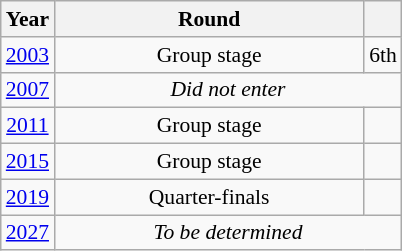<table class="wikitable" style="text-align: center; font-size:90%">
<tr>
<th>Year</th>
<th style="width:200px">Round</th>
<th></th>
</tr>
<tr>
<td><a href='#'>2003</a></td>
<td>Group stage</td>
<td>6th</td>
</tr>
<tr>
<td><a href='#'>2007</a></td>
<td colspan="2"><em>Did not enter</em></td>
</tr>
<tr>
<td><a href='#'>2011</a></td>
<td>Group stage</td>
<td></td>
</tr>
<tr>
<td><a href='#'>2015</a></td>
<td>Group stage</td>
<td></td>
</tr>
<tr>
<td><a href='#'>2019</a></td>
<td>Quarter-finals</td>
<td></td>
</tr>
<tr>
<td><a href='#'>2027</a></td>
<td colspan="2"><em>To be determined</em></td>
</tr>
</table>
